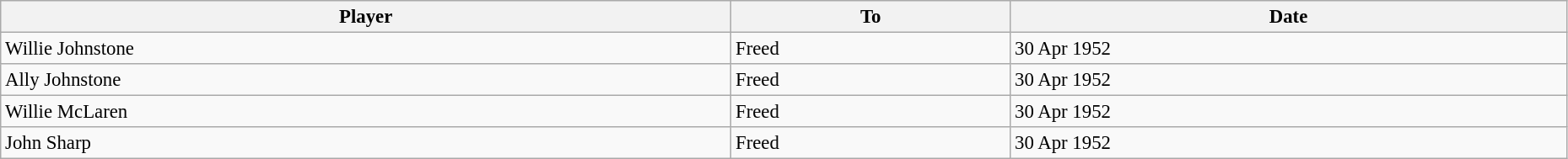<table class="wikitable" style="text-align:center; font-size:95%;width:98%; text-align:left">
<tr>
<th>Player</th>
<th>To</th>
<th>Date</th>
</tr>
<tr>
<td> Willie Johnstone</td>
<td> Freed</td>
<td>30 Apr 1952</td>
</tr>
<tr>
<td> Ally Johnstone</td>
<td> Freed</td>
<td>30 Apr 1952</td>
</tr>
<tr>
<td> Willie McLaren</td>
<td> Freed</td>
<td>30 Apr 1952</td>
</tr>
<tr>
<td> John Sharp</td>
<td> Freed</td>
<td>30 Apr 1952</td>
</tr>
</table>
